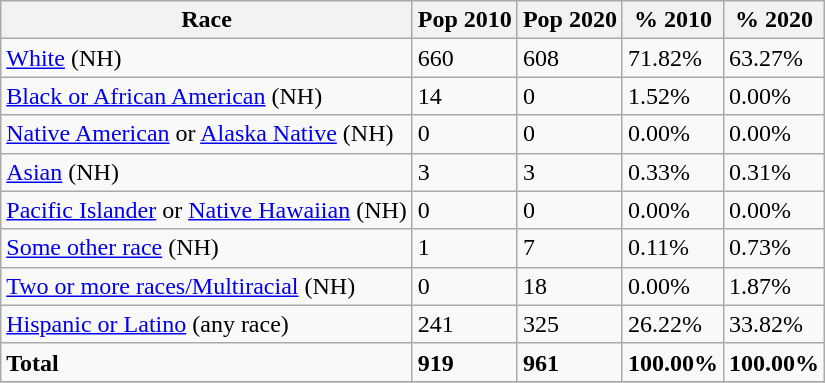<table class="wikitable">
<tr>
<th>Race</th>
<th>Pop 2010</th>
<th>Pop 2020</th>
<th>% 2010</th>
<th>% 2020</th>
</tr>
<tr>
<td><a href='#'>White</a> (NH)</td>
<td>660</td>
<td>608</td>
<td>71.82%</td>
<td>63.27%</td>
</tr>
<tr>
<td><a href='#'>Black or African American</a> (NH)</td>
<td>14</td>
<td>0</td>
<td>1.52%</td>
<td>0.00%</td>
</tr>
<tr>
<td><a href='#'>Native American</a> or <a href='#'>Alaska Native</a> (NH)</td>
<td>0</td>
<td>0</td>
<td>0.00%</td>
<td>0.00%</td>
</tr>
<tr>
<td><a href='#'>Asian</a> (NH)</td>
<td>3</td>
<td>3</td>
<td>0.33%</td>
<td>0.31%</td>
</tr>
<tr>
<td><a href='#'>Pacific Islander</a> or <a href='#'>Native Hawaiian</a> (NH)</td>
<td>0</td>
<td>0</td>
<td>0.00%</td>
<td>0.00%</td>
</tr>
<tr>
<td><a href='#'>Some other race</a> (NH)</td>
<td>1</td>
<td>7</td>
<td>0.11%</td>
<td>0.73%</td>
</tr>
<tr>
<td><a href='#'>Two or more races/Multiracial</a> (NH)</td>
<td>0</td>
<td>18</td>
<td>0.00%</td>
<td>1.87%</td>
</tr>
<tr>
<td><a href='#'>Hispanic or Latino</a> (any race)</td>
<td>241</td>
<td>325</td>
<td>26.22%</td>
<td>33.82%</td>
</tr>
<tr>
<td><strong>Total</strong></td>
<td><strong>919</strong></td>
<td><strong>961</strong></td>
<td><strong>100.00%</strong></td>
<td><strong>100.00%</strong></td>
</tr>
<tr>
</tr>
</table>
